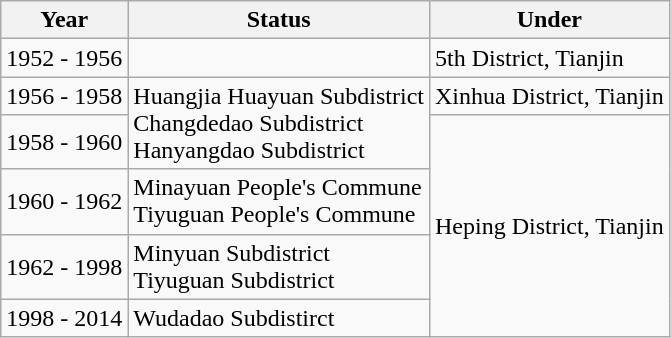<table class="wikitable">
<tr>
<th>Year</th>
<th>Status</th>
<th>Under</th>
</tr>
<tr>
<td>1952 - 1956</td>
<td></td>
<td>5th District, Tianjin</td>
</tr>
<tr>
<td>1956 - 1958</td>
<td rowspan="2">Huangjia Huayuan Subdistrict<br>Changdedao Subdistrict<br>Hanyangdao Subdistrict</td>
<td>Xinhua District, Tianjin</td>
</tr>
<tr>
<td>1958 - 1960</td>
<td rowspan="4">Heping District, Tianjin</td>
</tr>
<tr>
<td>1960 - 1962</td>
<td>Minayuan People's Commune<br>Tiyuguan People's Commune</td>
</tr>
<tr>
<td>1962 - 1998</td>
<td>Minyuan Subdistrict<br>Tiyuguan Subdistrict</td>
</tr>
<tr>
<td>1998 - 2014</td>
<td>Wudadao Subdistirct</td>
</tr>
</table>
